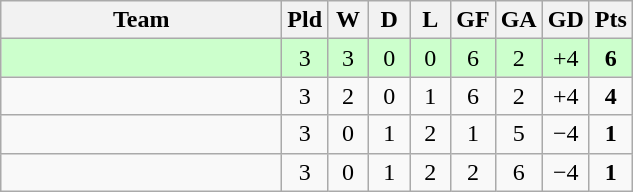<table class="wikitable" style="text-align:center;">
<tr>
<th width=180>Team</th>
<th width=20>Pld</th>
<th width=20>W</th>
<th width=20>D</th>
<th width=20>L</th>
<th width=20>GF</th>
<th width=20>GA</th>
<th width=20>GD</th>
<th width=20>Pts</th>
</tr>
<tr bgcolor="ccffcc">
<td align="left"></td>
<td>3</td>
<td>3</td>
<td>0</td>
<td>0</td>
<td>6</td>
<td>2</td>
<td>+4</td>
<td><strong>6</strong></td>
</tr>
<tr>
<td align="left"></td>
<td>3</td>
<td>2</td>
<td>0</td>
<td>1</td>
<td>6</td>
<td>2</td>
<td>+4</td>
<td><strong>4</strong></td>
</tr>
<tr>
<td align="left"></td>
<td>3</td>
<td>0</td>
<td>1</td>
<td>2</td>
<td>1</td>
<td>5</td>
<td>−4</td>
<td><strong>1</strong></td>
</tr>
<tr>
<td align="left"></td>
<td>3</td>
<td>0</td>
<td>1</td>
<td>2</td>
<td>2</td>
<td>6</td>
<td>−4</td>
<td><strong>1</strong></td>
</tr>
</table>
